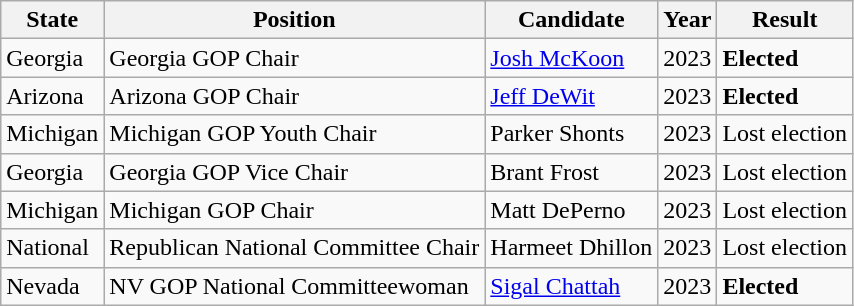<table class="wikitable sortable">
<tr>
<th bgcolor="teal">State</th>
<th>Position</th>
<th bgcolor="teal">Candidate</th>
<th>Year</th>
<th bgcolor="teal">Result</th>
</tr>
<tr>
<td> Georgia</td>
<td>Georgia GOP Chair</td>
<td><a href='#'>Josh McKoon</a></td>
<td>2023</td>
<td><strong></strong> <strong>Elected</strong></td>
</tr>
<tr>
<td> Arizona</td>
<td>Arizona GOP Chair</td>
<td><a href='#'>Jeff DeWit</a></td>
<td>2023</td>
<td><strong></strong> <strong>Elected</strong></td>
</tr>
<tr>
<td> Michigan</td>
<td>Michigan GOP Youth Chair</td>
<td>Parker Shonts</td>
<td>2023</td>
<td> Lost election</td>
</tr>
<tr>
<td> Georgia</td>
<td>Georgia GOP Vice Chair</td>
<td>Brant Frost</td>
<td>2023</td>
<td> Lost election</td>
</tr>
<tr>
<td> Michigan</td>
<td>Michigan GOP Chair</td>
<td>Matt DePerno</td>
<td>2023</td>
<td> Lost election</td>
</tr>
<tr>
<td>National</td>
<td>Republican National Committee Chair</td>
<td>Harmeet Dhillon</td>
<td>2023</td>
<td> Lost election</td>
</tr>
<tr>
<td> Nevada</td>
<td>NV GOP National Committeewoman</td>
<td><a href='#'>Sigal Chattah</a></td>
<td>2023</td>
<td><strong></strong> <strong>Elected</strong></td>
</tr>
</table>
